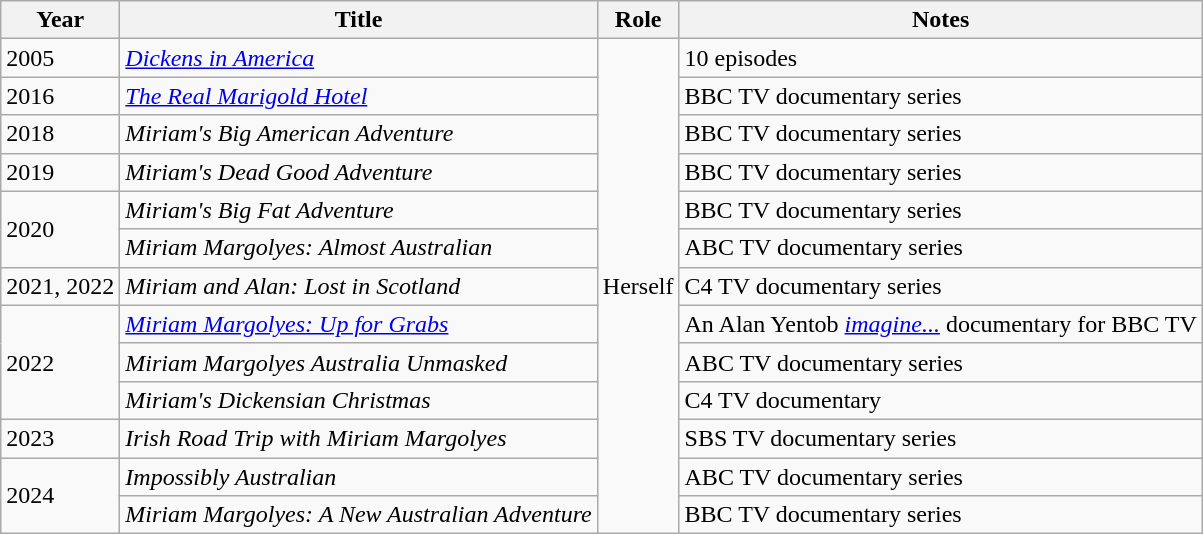<table class="wikitable sortable">
<tr>
<th>Year</th>
<th>Title</th>
<th>Role</th>
<th class="unsortable">Notes</th>
</tr>
<tr>
<td>2005</td>
<td><em><a href='#'>Dickens in America</a></em></td>
<td rowspan=13>Herself</td>
<td>10 episodes</td>
</tr>
<tr>
<td>2016</td>
<td><em><a href='#'>The Real Marigold Hotel</a></em></td>
<td>BBC TV documentary series</td>
</tr>
<tr>
<td>2018</td>
<td><em>Miriam's Big American Adventure</em></td>
<td>BBC TV documentary series</td>
</tr>
<tr>
<td>2019</td>
<td><em>Miriam's Dead Good Adventure</em></td>
<td>BBC TV documentary series</td>
</tr>
<tr>
<td rowspan=2>2020</td>
<td><em>Miriam's Big Fat Adventure</em></td>
<td>BBC TV documentary series</td>
</tr>
<tr>
<td><em>Miriam Margolyes: Almost Australian</em></td>
<td>ABC TV documentary series</td>
</tr>
<tr>
<td>2021, 2022</td>
<td><em>Miriam and Alan: Lost in Scotland</em></td>
<td>C4 TV documentary series</td>
</tr>
<tr>
<td rowspan=3>2022</td>
<td><em><a href='#'>Miriam Margolyes: Up for Grabs</a></em></td>
<td>An Alan Yentob <em><a href='#'>imagine...</a></em> documentary for BBC TV</td>
</tr>
<tr>
<td><em>Miriam Margolyes Australia Unmasked</em></td>
<td>ABC TV documentary series</td>
</tr>
<tr>
<td><em>Miriam's Dickensian Christmas</em></td>
<td>C4 TV documentary</td>
</tr>
<tr>
<td>2023</td>
<td><em>Irish Road Trip with Miriam Margolyes</em></td>
<td>SBS TV documentary series</td>
</tr>
<tr>
<td rowspan=2>2024</td>
<td><em>Impossibly Australian</em></td>
<td>ABC TV documentary series</td>
</tr>
<tr>
<td><em>Miriam Margolyes: A New Australian Adventure</em></td>
<td>BBC TV documentary series</td>
</tr>
</table>
